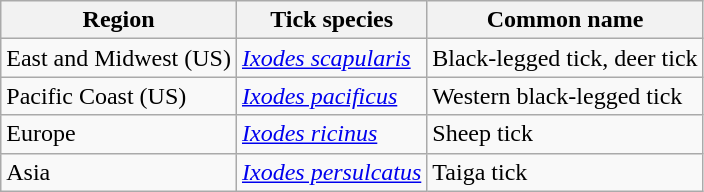<table class="wikitable">
<tr>
<th>Region</th>
<th>Tick species</th>
<th>Common name</th>
</tr>
<tr>
<td>East and Midwest (US)</td>
<td><em><a href='#'>Ixodes scapularis</a></em></td>
<td>Black-legged tick, deer tick</td>
</tr>
<tr>
<td>Pacific Coast (US)</td>
<td><em><a href='#'>Ixodes pacificus</a></em></td>
<td>Western black-legged tick</td>
</tr>
<tr>
<td>Europe</td>
<td><em><a href='#'>Ixodes ricinus</a></em></td>
<td>Sheep tick</td>
</tr>
<tr>
<td>Asia</td>
<td><em><a href='#'>Ixodes persulcatus</a></em></td>
<td>Taiga tick</td>
</tr>
</table>
